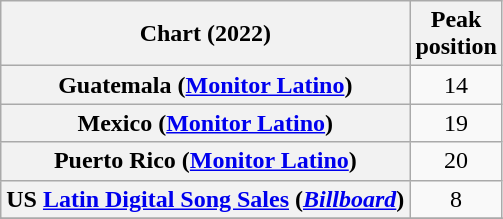<table class="wikitable sortable plainrowheaders" style="text-align:center">
<tr>
<th>Chart (2022)</th>
<th>Peak<br>position</th>
</tr>
<tr>
<th scope="row">Guatemala (<a href='#'>Monitor Latino</a>)</th>
<td>14</td>
</tr>
<tr>
<th scope="row">Mexico (<a href='#'>Monitor Latino</a>)</th>
<td>19</td>
</tr>
<tr>
<th scope="row">Puerto Rico (<a href='#'>Monitor Latino</a>)</th>
<td>20</td>
</tr>
<tr>
<th scope="row">US <a href='#'>Latin Digital Song Sales</a> (<em><a href='#'>Billboard</a></em>)</th>
<td>8</td>
</tr>
<tr>
</tr>
<tr>
</tr>
</table>
